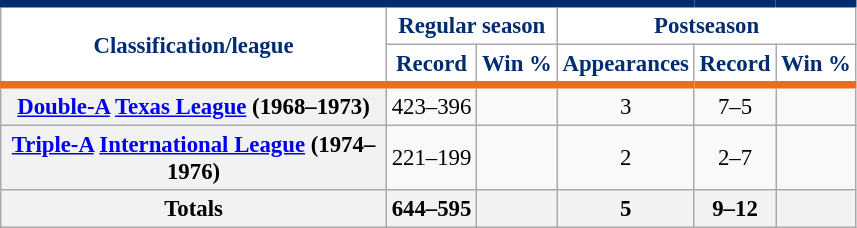<table class="wikitable sortable plainrowheaders" style="font-size: 95%; text-align:center;">
<tr>
<th rowspan="2" scope="col" style="background-color:#ffffff; border-top:#002d72 5px solid; border-bottom:#EB6E1F 5px solid; color:#002d72" width="250px">Classification/league</th>
<th colspan="2" scope="col" style="background-color:#ffffff; border-top:#002d72 5px solid; color:#002d72">Regular season</th>
<th colspan="3" scope="col" style="background-color:#ffffff; border-top:#002d72 5px solid; color:#002d72">Postseason</th>
</tr>
<tr>
<th scope="col" style="background-color:#ffffff; border-bottom:#EB6E1F 5px solid; color:#002d72">Record</th>
<th scope="col" style="background-color:#ffffff; border-bottom:#EB6E1F 5px solid; color:#002d72">Win %</th>
<th scope="col" style="background-color:#ffffff; border-bottom:#EB6E1F 5px solid; color:#002d72">Appearances</th>
<th scope="col" style="background-color:#ffffff; border-bottom:#EB6E1F 5px solid; color:#002d72">Record</th>
<th scope="col" style="background-color:#ffffff; border-bottom:#EB6E1F 5px solid; color:#002d72">Win %</th>
</tr>
<tr>
<th scope="row"><a href='#'>Double-A</a> <a href='#'>Texas League</a> (1968–1973)</th>
<td>423–396</td>
<td></td>
<td>3</td>
<td>7–5</td>
<td></td>
</tr>
<tr>
<th scope="row"><a href='#'>Triple-A</a> <a href='#'>International League</a> (1974–1976)</th>
<td>221–199</td>
<td></td>
<td>2</td>
<td>2–7</td>
<td></td>
</tr>
<tr>
<th scope="row"><strong>Totals</strong></th>
<th>644–595</th>
<th></th>
<th>5</th>
<th>9–12</th>
<th></th>
</tr>
</table>
